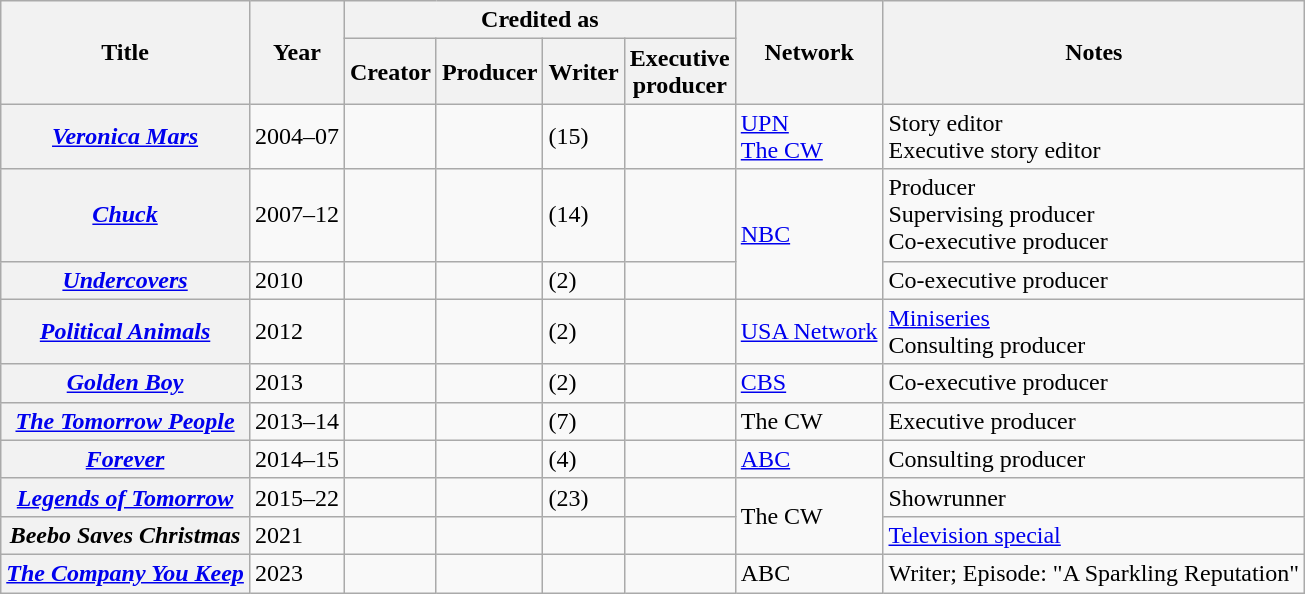<table class="wikitable plainrowheaders sortable">
<tr>
<th rowspan="2" scope="col">Title</th>
<th rowspan="2" scope="col">Year</th>
<th colspan="4" scope="col">Credited as</th>
<th rowspan="2" scope="col">Network</th>
<th rowspan="2" scope="col" class="unsortable">Notes</th>
</tr>
<tr>
<th>Creator</th>
<th>Producer</th>
<th>Writer</th>
<th>Executive<br>producer</th>
</tr>
<tr>
<th scope=row><em><a href='#'>Veronica Mars</a></em></th>
<td>2004–07</td>
<td></td>
<td></td>
<td> (15)</td>
<td></td>
<td><a href='#'>UPN</a><br><a href='#'>The CW</a></td>
<td>Story editor <br>Executive story editor </td>
</tr>
<tr>
<th scope=row><em><a href='#'>Chuck</a></em></th>
<td>2007–12</td>
<td></td>
<td></td>
<td> (14)</td>
<td></td>
<td rowspan="2"><a href='#'>NBC</a></td>
<td>Producer <br>Supervising producer <br>Co-executive producer </td>
</tr>
<tr>
<th scope=row><em><a href='#'>Undercovers</a></em></th>
<td>2010</td>
<td></td>
<td></td>
<td> (2)</td>
<td></td>
<td>Co-executive producer</td>
</tr>
<tr>
<th scope=row><em><a href='#'>Political Animals</a></em></th>
<td>2012</td>
<td></td>
<td></td>
<td> (2)</td>
<td></td>
<td><a href='#'>USA Network</a></td>
<td><a href='#'>Miniseries</a><br>Consulting producer </td>
</tr>
<tr>
<th scope=row><em><a href='#'>Golden Boy</a></em></th>
<td>2013</td>
<td></td>
<td></td>
<td> (2)</td>
<td></td>
<td><a href='#'>CBS</a></td>
<td>Co-executive producer </td>
</tr>
<tr>
<th scope=row><em><a href='#'>The Tomorrow People</a></em></th>
<td>2013–14</td>
<td></td>
<td></td>
<td> (7)</td>
<td></td>
<td>The CW</td>
<td>Executive producer </td>
</tr>
<tr>
<th scope=row><em><a href='#'>Forever</a></em></th>
<td>2014–15</td>
<td></td>
<td></td>
<td> (4)</td>
<td></td>
<td><a href='#'>ABC</a></td>
<td>Consulting producer </td>
</tr>
<tr>
<th scope=row><em><a href='#'>Legends of Tomorrow</a></em></th>
<td>2015–22</td>
<td></td>
<td></td>
<td> (23)</td>
<td></td>
<td rowspan="2">The CW</td>
<td>Showrunner</td>
</tr>
<tr>
<th scope=row><em>Beebo Saves Christmas</em></th>
<td>2021</td>
<td></td>
<td></td>
<td></td>
<td></td>
<td><a href='#'>Television special</a></td>
</tr>
<tr>
<th scope=row><em><a href='#'>The Company You Keep</a></em></th>
<td>2023</td>
<td></td>
<td></td>
<td></td>
<td></td>
<td>ABC</td>
<td>Writer; Episode: "A Sparkling Reputation"</td>
</tr>
</table>
